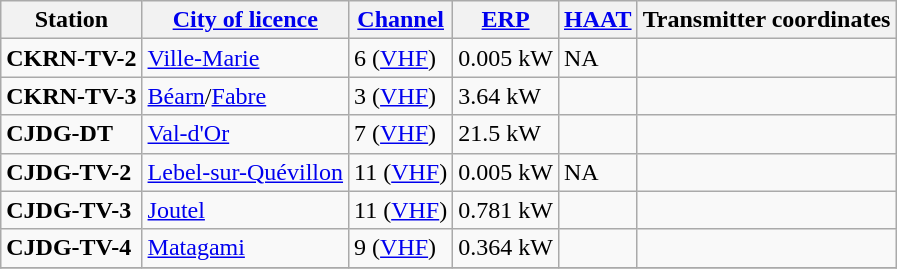<table class="wikitable">
<tr>
<th>Station</th>
<th><a href='#'>City of licence</a></th>
<th><a href='#'>Channel</a></th>
<th><a href='#'>ERP</a></th>
<th><a href='#'>HAAT</a></th>
<th>Transmitter coordinates</th>
</tr>
<tr style="vertical-align: top; text-align: left;">
<td><strong>CKRN-TV-2</strong></td>
<td><a href='#'>Ville-Marie</a></td>
<td>6 (<a href='#'>VHF</a>)</td>
<td>0.005 kW</td>
<td>NA</td>
<td></td>
</tr>
<tr style="vertical-align: top; text-align: left;">
<td><strong>CKRN-TV-3</strong></td>
<td><a href='#'>Béarn</a>/<a href='#'>Fabre</a></td>
<td>3 (<a href='#'>VHF</a>)<br></td>
<td>3.64 kW</td>
<td></td>
<td></td>
</tr>
<tr style="vertical-align: top; text-align: left;">
<td><strong>CJDG-DT</strong></td>
<td><a href='#'>Val-d'Or</a></td>
<td>7 (<a href='#'>VHF</a>)</td>
<td>21.5 kW</td>
<td></td>
<td></td>
</tr>
<tr style="vertical-align: top; text-align: left;">
<td><strong>CJDG-TV-2</strong></td>
<td><a href='#'>Lebel-sur-Quévillon</a></td>
<td>11 (<a href='#'>VHF</a>)</td>
<td>0.005 kW</td>
<td>NA</td>
<td></td>
</tr>
<tr style="vertical-align: top; text-align: left;">
<td><strong>CJDG-TV-3</strong></td>
<td><a href='#'>Joutel</a></td>
<td>11 (<a href='#'>VHF</a>)</td>
<td>0.781 kW</td>
<td></td>
<td></td>
</tr>
<tr style="vertical-align: top; text-align: left;">
<td><strong>CJDG-TV-4</strong></td>
<td><a href='#'>Matagami</a></td>
<td>9 (<a href='#'>VHF</a>)</td>
<td>0.364 kW</td>
<td></td>
<td></td>
</tr>
<tr style="vertical-align: top; text-align: left;">
</tr>
</table>
